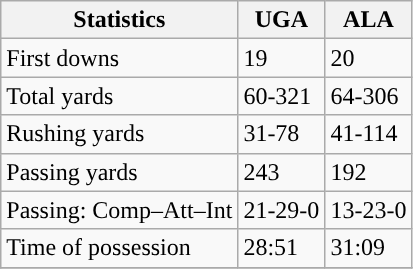<table class="wikitable" style="float: left;">
<tr>
<th>Statistics</th>
<th>UGA</th>
<th>ALA</th>
</tr>
<tr>
<td>First downs</td>
<td>19</td>
<td>20</td>
</tr>
<tr>
<td>Total yards</td>
<td>60-321</td>
<td>64-306</td>
</tr>
<tr>
<td>Rushing yards</td>
<td>31-78</td>
<td>41-114</td>
</tr>
<tr>
<td>Passing yards</td>
<td>243</td>
<td>192</td>
</tr>
<tr>
<td>Passing: Comp–Att–Int</td>
<td>21-29-0</td>
<td>13-23-0</td>
</tr>
<tr>
<td>Time of possession</td>
<td>28:51</td>
<td>31:09</td>
</tr>
<tr>
</tr>
</table>
